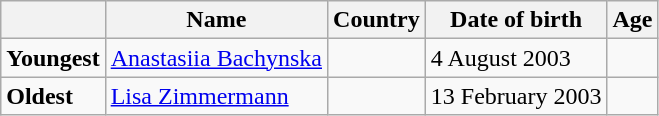<table class="wikitable">
<tr>
<th></th>
<th><strong>Name</strong></th>
<th><strong>Country</strong></th>
<th><strong>Date of birth</strong></th>
<th><strong>Age</strong></th>
</tr>
<tr>
<td><strong>Youngest</strong></td>
<td><a href='#'>Anastasiia Bachynska</a></td>
<td></td>
<td>4 August 2003</td>
<td></td>
</tr>
<tr>
<td><strong>Oldest</strong></td>
<td><a href='#'>Lisa Zimmermann</a></td>
<td></td>
<td>13 February 2003</td>
<td></td>
</tr>
</table>
